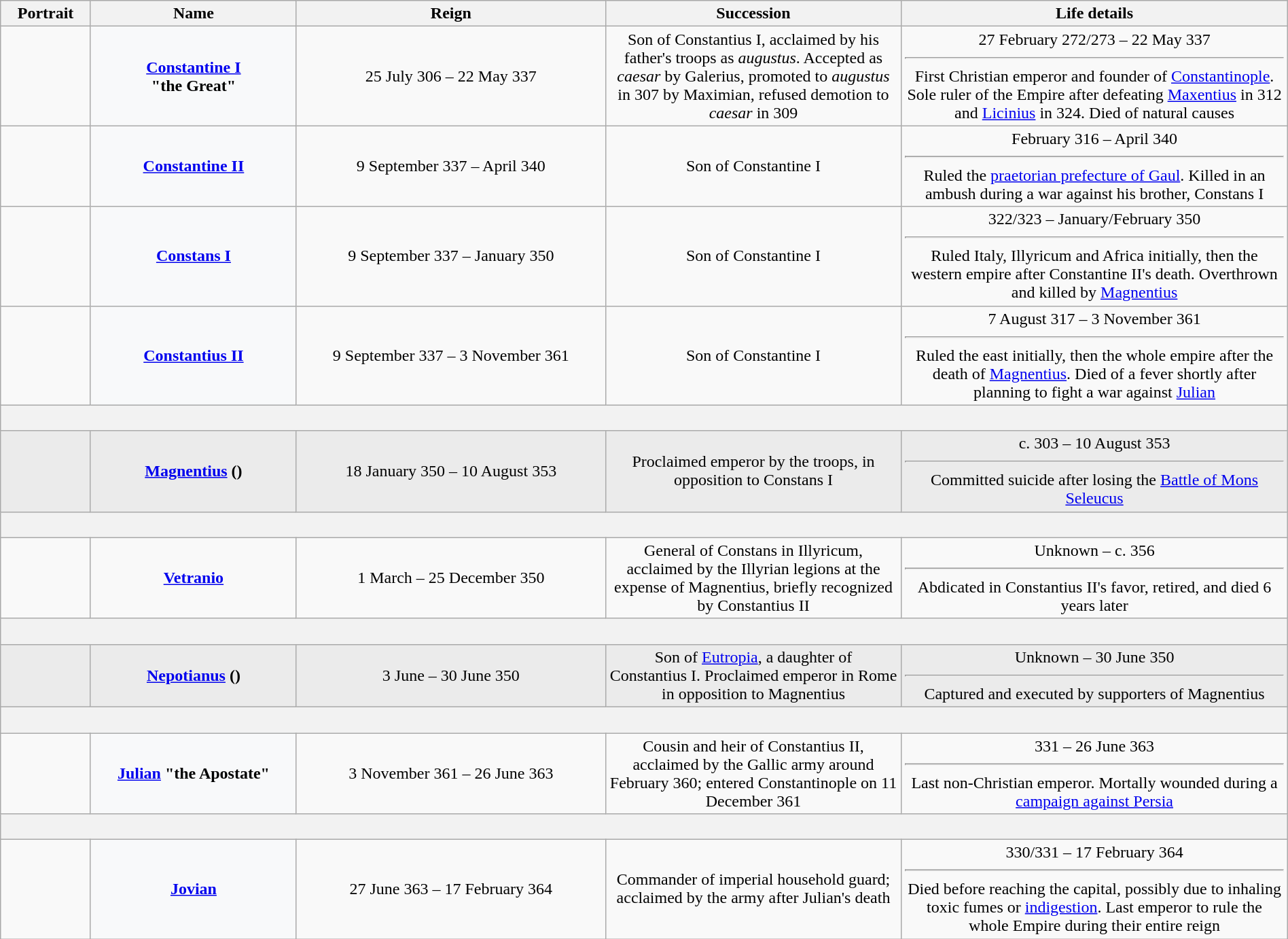<table class="wikitable plainrowheaders" style="width:100%; text-align:center">
<tr>
<th scope=col width="7%">Portrait</th>
<th scope=col width="16%">Name</th>
<th scope=col width="24%">Reign</th>
<th scope=col width="23%">Succession</th>
<th scope=col width="30%">Life details</th>
</tr>
<tr>
<td></td>
<th scope=row style="text-align:center; background:#F8F9FA"><strong><a href='#'>Constantine I</a></strong><br>"the Great"<br></th>
<td>25 July 306 – 22 May 337<br></td>
<td>Son of Constantius I, acclaimed by his father's troops as <em>augustus</em>. Accepted as <em>caesar</em> by Galerius, promoted to <em>augustus</em> in 307 by Maximian, refused demotion to <em>caesar</em> in 309</td>
<td>27 February 272/273 – 22 May 337<br><hr>First Christian emperor and founder of <a href='#'>Constantinople</a>. Sole ruler of the Empire after defeating <a href='#'>Maxentius</a> in 312 and <a href='#'>Licinius</a> in 324. Died of natural causes</td>
</tr>
<tr>
<td></td>
<th scope=row style="text-align:center; background:#F8F9FA"><strong><a href='#'>Constantine II</a></strong><br></th>
<td>9 September 337 – April 340<br></td>
<td>Son of Constantine I</td>
<td> February 316 – April 340<br><hr>Ruled the <a href='#'>praetorian prefecture of Gaul</a>. Killed in an ambush during a war against his brother, Constans I</td>
</tr>
<tr>
<td></td>
<th scope=row style="text-align:center; background:#F8F9FA"><strong><a href='#'>Constans I</a></strong><br></th>
<td>9 September 337 – January 350<br></td>
<td>Son of Constantine I</td>
<td>322/323 – January/February 350<br><hr>Ruled Italy, Illyricum and Africa initially, then the western empire after Constantine II's death. Overthrown and killed by <a href='#'>Magnentius</a></td>
</tr>
<tr>
<td></td>
<th scope=row style="text-align:center; background:#F8F9FA"><strong><a href='#'>Constantius II</a></strong><br></th>
<td>9 September 337 – 3 November 361<br></td>
<td>Son of Constantine I</td>
<td>7 August 317 – 3 November 361<br><hr>Ruled the east initially, then the whole empire after the death of <a href='#'>Magnentius</a>. Died of a fever shortly after planning to fight a war against <a href='#'>Julian</a></td>
</tr>
<tr>
<th colspan=5> </th>
</tr>
<tr>
<td style="background:#EBEBEB"></td>
<th scope=row style="text-align:center; background:#EBEBEB"><strong><a href='#'>Magnentius</a></strong> ()<br></th>
<td style="background:#EBEBEB">18 January 350 – 10 August 353<br></td>
<td style="background:#EBEBEB">Proclaimed emperor by the troops, in opposition to Constans I</td>
<td style="background:#EBEBEB">c. 303 – 10 August 353<br><hr>Committed suicide after losing the <a href='#'>Battle of Mons Seleucus</a></td>
</tr>
<tr>
<th colspan=5> </th>
</tr>
<tr>
<td></td>
<td style="text-align:center"><strong><a href='#'>Vetranio</a></strong></td>
<td>1 March – 25 December 350<br></td>
<td>General of Constans in Illyricum, acclaimed by the Illyrian legions at the expense of Magnentius, briefly recognized by Constantius II</td>
<td>Unknown – c. 356<hr>Abdicated in Constantius II's favor, retired, and died 6 years later</td>
</tr>
<tr>
<th colspan=5> </th>
</tr>
<tr>
<td style="background:#EBEBEB"></td>
<th scope=row style="text-align:center; background:#EBEBEB"><strong><a href='#'>Nepotianus</a></strong> ()<br></th>
<td style="background:#EBEBEB">3 June – 30 June 350<br></td>
<td style="background:#EBEBEB">Son of <a href='#'>Eutropia</a>, a daughter of Constantius I. Proclaimed emperor in Rome in opposition to Magnentius</td>
<td style="background:#EBEBEB">Unknown – 30 June 350<hr>Captured and executed by supporters of Magnentius</td>
</tr>
<tr>
<th colspan=5> </th>
</tr>
<tr>
<td></td>
<th scope=row style="text-align:center; background:#F8F9FA"><strong><a href='#'>Julian</a></strong> "the Apostate"<br></th>
<td>3 November 361 – 26 June 363<br></td>
<td>Cousin and heir of Constantius II, acclaimed by the Gallic army around February 360; entered Constantinople on 11 December 361</td>
<td>331 – 26 June 363<br><hr>Last non-Christian emperor. Mortally wounded during a <a href='#'>campaign against Persia</a></td>
</tr>
<tr>
<th colspan=5> </th>
</tr>
<tr>
<td></td>
<th scope=row style="text-align:center; background:#F8F9FA"><strong><a href='#'>Jovian</a></strong><br></th>
<td>27 June 363 – 17 February 364<br></td>
<td>Commander of imperial household guard; acclaimed by the army after Julian's death</td>
<td>330/331 – 17 February 364<br><hr>Died before reaching the capital, possibly due to inhaling toxic fumes or <a href='#'>indigestion</a>. Last emperor to rule the whole Empire during their entire reign</td>
</tr>
</table>
